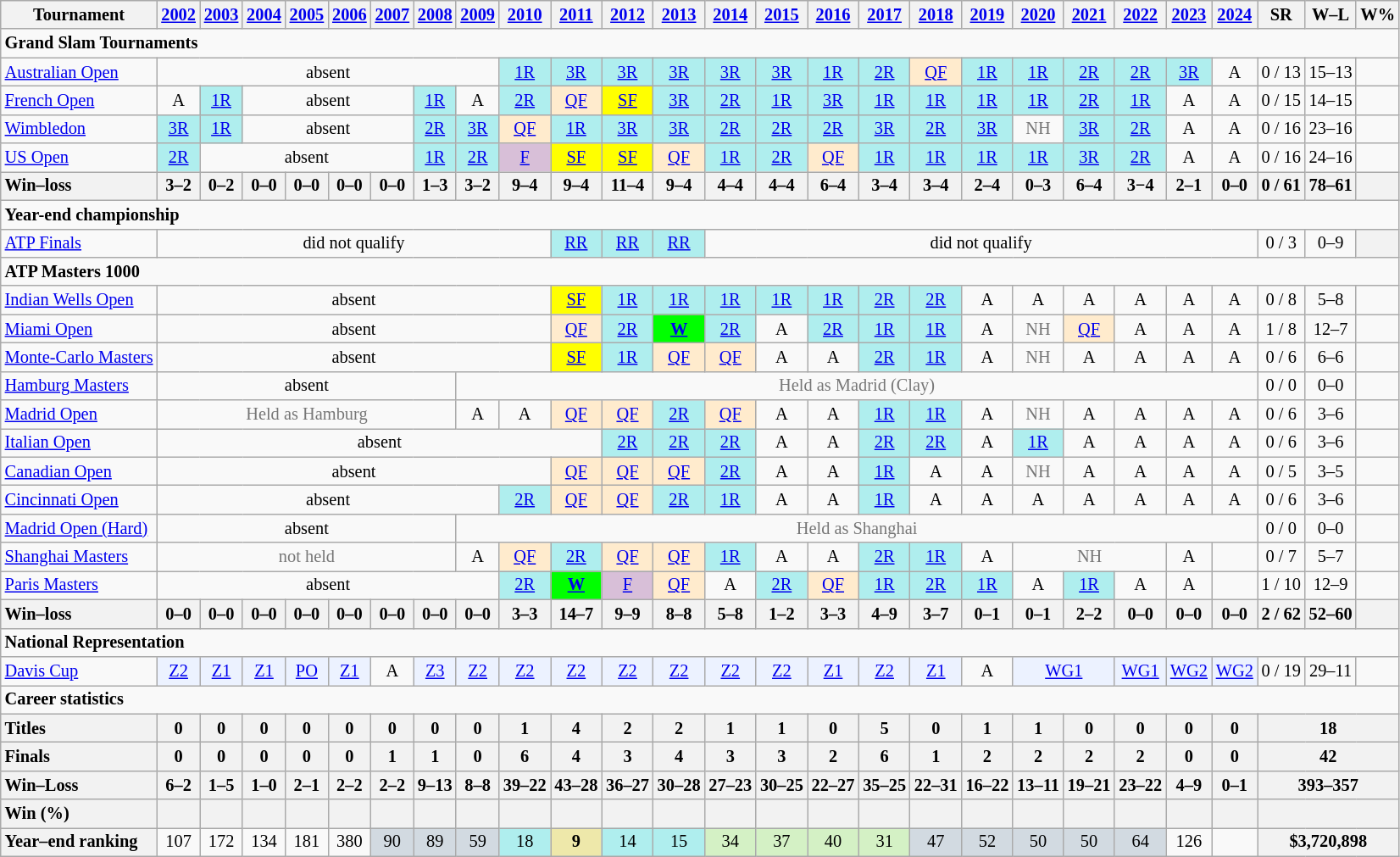<table class=wikitable style=text-align:center;font-size:85%>
<tr>
<th>Tournament</th>
<th><a href='#'>2002</a></th>
<th><a href='#'>2003</a></th>
<th><a href='#'>2004</a></th>
<th><a href='#'>2005</a></th>
<th><a href='#'>2006</a></th>
<th><a href='#'>2007</a></th>
<th><a href='#'>2008</a></th>
<th><a href='#'>2009</a></th>
<th><a href='#'>2010</a></th>
<th><a href='#'>2011</a></th>
<th><a href='#'>2012</a></th>
<th><a href='#'>2013</a></th>
<th><a href='#'>2014</a></th>
<th><a href='#'>2015</a></th>
<th><a href='#'>2016</a></th>
<th><a href='#'>2017</a></th>
<th><a href='#'>2018</a></th>
<th><a href='#'>2019</a></th>
<th><a href='#'>2020</a></th>
<th><a href='#'>2021</a></th>
<th><a href='#'>2022</a></th>
<th><a href='#'>2023</a></th>
<th><a href='#'>2024</a></th>
<th>SR</th>
<th>W–L</th>
<th>W%</th>
</tr>
<tr>
<td colspan=27 align=left><strong>Grand Slam Tournaments</strong></td>
</tr>
<tr>
<td align=left><a href='#'>Australian Open</a></td>
<td colspan=8>absent</td>
<td style=background:#afeeee><a href='#'>1R</a></td>
<td style=background:#afeeee><a href='#'>3R</a></td>
<td style=background:#afeeee><a href='#'>3R</a></td>
<td style=background:#afeeee><a href='#'>3R</a></td>
<td style=background:#afeeee><a href='#'>3R</a></td>
<td style=background:#afeeee><a href='#'>3R</a></td>
<td style=background:#afeeee><a href='#'>1R</a></td>
<td style=background:#afeeee><a href='#'>2R</a></td>
<td style=background:#ffebcd><a href='#'>QF</a></td>
<td style=background:#afeeee><a href='#'>1R</a></td>
<td style=background:#afeeee><a href='#'>1R</a></td>
<td style=background:#afeeee><a href='#'>2R</a></td>
<td style=background:#afeeee><a href='#'>2R</a></td>
<td style=background:#afeeee><a href='#'>3R</a></td>
<td>A</td>
<td>0 / 13</td>
<td>15–13</td>
<td></td>
</tr>
<tr>
<td align=left><a href='#'>French Open</a></td>
<td>A</td>
<td style=background:#afeeee><a href='#'>1R</a></td>
<td colspan=4>absent</td>
<td style=background:#afeeee><a href='#'>1R</a></td>
<td>A</td>
<td style=background:#afeeee><a href='#'>2R</a></td>
<td style=background:#ffebcd><a href='#'>QF</a></td>
<td style=background:yellow><a href='#'>SF</a></td>
<td style=background:#afeeee><a href='#'>3R</a></td>
<td style=background:#afeeee><a href='#'>2R</a></td>
<td style=background:#afeeee><a href='#'>1R</a></td>
<td style=background:#afeeee><a href='#'>3R</a></td>
<td style=background:#afeeee><a href='#'>1R</a></td>
<td style=background:#afeeee><a href='#'>1R</a></td>
<td style=background:#afeeee><a href='#'>1R</a></td>
<td style=background:#afeeee><a href='#'>1R</a></td>
<td style=background:#afeeee><a href='#'>2R</a></td>
<td style=background:#afeeee><a href='#'>1R</a></td>
<td>A</td>
<td>A</td>
<td>0 / 15</td>
<td>14–15</td>
<td></td>
</tr>
<tr>
<td align=left><a href='#'>Wimbledon</a></td>
<td style=background:#afeeee><a href='#'>3R</a></td>
<td style=background:#afeeee><a href='#'>1R</a></td>
<td colspan=4>absent</td>
<td style=background:#afeeee><a href='#'>2R</a></td>
<td style=background:#afeeee><a href='#'>3R</a></td>
<td style=background:#ffebcd><a href='#'>QF</a></td>
<td style=background:#afeeee><a href='#'>1R</a></td>
<td style=background:#afeeee><a href='#'>3R</a></td>
<td style=background:#afeeee><a href='#'>3R</a></td>
<td style=background:#afeeee><a href='#'>2R</a></td>
<td style=background:#afeeee><a href='#'>2R</a></td>
<td style=background:#afeeee><a href='#'>2R</a></td>
<td style=background:#afeeee><a href='#'>3R</a></td>
<td style=background:#afeeee><a href='#'>2R</a></td>
<td style=background:#afeeee><a href='#'>3R</a></td>
<td style=color:#767676>NH</td>
<td style=background:#afeeee><a href='#'>3R</a></td>
<td style=background:#afeeee><a href='#'>2R</a></td>
<td>A</td>
<td>A</td>
<td>0 / 16</td>
<td>23–16</td>
<td></td>
</tr>
<tr>
<td align=left><a href='#'>US Open</a></td>
<td style=background:#afeeee><a href='#'>2R</a></td>
<td colspan=5>absent</td>
<td style=background:#afeeee><a href='#'>1R</a></td>
<td style=background:#afeeee><a href='#'>2R</a></td>
<td style=background:thistle><a href='#'>F</a></td>
<td style=background:yellow><a href='#'>SF</a></td>
<td style=background:yellow><a href='#'>SF</a></td>
<td style=background:#ffebcd><a href='#'>QF</a></td>
<td style=background:#afeeee><a href='#'>1R</a></td>
<td style=background:#afeeee><a href='#'>2R</a></td>
<td style=background:#ffebcd><a href='#'>QF</a></td>
<td style=background:#afeeee><a href='#'>1R</a></td>
<td style=background:#afeeee><a href='#'>1R</a></td>
<td style=background:#afeeee><a href='#'>1R</a></td>
<td style=background:#afeeee><a href='#'>1R</a></td>
<td style=background:#afeeee><a href='#'>3R</a></td>
<td style=background:#afeeee><a href='#'>2R</a></td>
<td>A</td>
<td>A</td>
<td>0 / 16</td>
<td>24–16</td>
<td></td>
</tr>
<tr>
<th style=text-align:left>Win–loss</th>
<th>3–2</th>
<th>0–2</th>
<th>0–0</th>
<th>0–0</th>
<th>0–0</th>
<th>0–0</th>
<th>1–3</th>
<th>3–2</th>
<th>9–4</th>
<th>9–4</th>
<th>11–4</th>
<th>9–4</th>
<th>4–4</th>
<th>4–4</th>
<th>6–4</th>
<th>3–4</th>
<th>3–4</th>
<th>2–4</th>
<th>0–3</th>
<th>6–4</th>
<th>3−4</th>
<th>2–1</th>
<th>0–0</th>
<th>0 / 61</th>
<th>78–61</th>
<th></th>
</tr>
<tr>
<td colspan=27 align=left><strong>Year-end championship</strong></td>
</tr>
<tr>
<td align=left><a href='#'>ATP Finals</a></td>
<td colspan=9>did not qualify</td>
<td style=background:#afeeee><a href='#'>RR</a></td>
<td style=background:#afeeee><a href='#'>RR</a></td>
<td style=background:#afeeee><a href='#'>RR</a></td>
<td colspan=11>did not qualify</td>
<td>0 / 3</td>
<td>0–9</td>
<th></th>
</tr>
<tr>
<td colspan=27 align=left><strong>ATP Masters 1000</strong></td>
</tr>
<tr>
<td align=left><a href='#'>Indian Wells Open</a></td>
<td colspan=9>absent</td>
<td style=background:yellow><a href='#'>SF</a></td>
<td style=background:#afeeee><a href='#'>1R</a></td>
<td style=background:#afeeee><a href='#'>1R</a></td>
<td style=background:#afeeee><a href='#'>1R</a></td>
<td style=background:#afeeee><a href='#'>1R</a></td>
<td style=background:#afeeee><a href='#'>1R</a></td>
<td style=background:#afeeee><a href='#'>2R</a></td>
<td style=background:#afeeee><a href='#'>2R</a></td>
<td>A</td>
<td>A</td>
<td>A</td>
<td>A</td>
<td>A</td>
<td>A</td>
<td>0 / 8</td>
<td>5–8</td>
<td></td>
</tr>
<tr>
<td align=left><a href='#'>Miami Open</a></td>
<td colspan=9>absent</td>
<td style=background:#ffebcd><a href='#'>QF</a></td>
<td style=background:#afeeee><a href='#'>2R</a></td>
<td style=background:lime><a href='#'><strong>W</strong></a></td>
<td style=background:#afeeee><a href='#'>2R</a></td>
<td>A</td>
<td style=background:#afeeee><a href='#'>2R</a></td>
<td style=background:#afeeee><a href='#'>1R</a></td>
<td style=background:#afeeee><a href='#'>1R</a></td>
<td>A</td>
<td style=color:#767676>NH</td>
<td bgcolor=ffebcd><a href='#'>QF</a></td>
<td>A</td>
<td>A</td>
<td>A</td>
<td>1 / 8</td>
<td>12–7</td>
<td></td>
</tr>
<tr>
<td align=left><a href='#'>Monte-Carlo Masters</a></td>
<td colspan=9>absent</td>
<td style=background:yellow><a href='#'>SF</a></td>
<td style=background:#afeeee><a href='#'>1R</a></td>
<td style=background:#ffebcd><a href='#'>QF</a></td>
<td style=background:#ffebcd><a href='#'>QF</a></td>
<td>A</td>
<td>A</td>
<td style=background:#afeeee><a href='#'>2R</a></td>
<td style=background:#afeeee><a href='#'>1R</a></td>
<td>A</td>
<td style=color:#767676>NH</td>
<td>A</td>
<td>A</td>
<td>A</td>
<td>A</td>
<td>0 / 6</td>
<td>6–6</td>
<td></td>
</tr>
<tr>
<td align=left><a href='#'>Hamburg Masters</a></td>
<td colspan=7>absent</td>
<td colspan=16 style=color:#767676>Held as Madrid (Clay)</td>
<td>0 / 0</td>
<td>0–0</td>
<td></td>
</tr>
<tr>
<td align=left><a href='#'>Madrid Open</a></td>
<td colspan=7 style=color:#767676>Held as Hamburg</td>
<td>A</td>
<td>A</td>
<td style=background:#ffebcd><a href='#'>QF</a></td>
<td style=background:#ffebcd><a href='#'>QF</a></td>
<td style=background:#afeeee><a href='#'>2R</a></td>
<td style=background:#ffebcd><a href='#'>QF</a></td>
<td>A</td>
<td>A</td>
<td style=background:#afeeee><a href='#'>1R</a></td>
<td style=background:#afeeee><a href='#'>1R</a></td>
<td>A</td>
<td style=color:#767676>NH</td>
<td>A</td>
<td>A</td>
<td>A</td>
<td>A</td>
<td>0 / 6</td>
<td>3–6</td>
<td></td>
</tr>
<tr>
<td align=left><a href='#'>Italian Open</a></td>
<td colspan=10>absent</td>
<td style=background:#afeeee><a href='#'>2R</a></td>
<td style=background:#afeeee><a href='#'>2R</a></td>
<td style=background:#afeeee><a href='#'>2R</a></td>
<td>A</td>
<td>A</td>
<td style=background:#afeeee><a href='#'>2R</a></td>
<td style=background:#afeeee><a href='#'>2R</a></td>
<td>A</td>
<td style=background:#afeeee><a href='#'>1R</a></td>
<td>A</td>
<td>A</td>
<td>A</td>
<td>A</td>
<td>0 / 6</td>
<td>3–6</td>
<td></td>
</tr>
<tr>
<td align=left><a href='#'>Canadian Open</a></td>
<td colspan=9>absent</td>
<td style=background:#ffebcd><a href='#'>QF</a></td>
<td style=background:#ffebcd><a href='#'>QF</a></td>
<td style=background:#ffebcd><a href='#'>QF</a></td>
<td style=background:#afeeee><a href='#'>2R</a></td>
<td>A</td>
<td>A</td>
<td style=background:#afeeee><a href='#'>1R</a></td>
<td>A</td>
<td>A</td>
<td style=color:#767676>NH</td>
<td>A</td>
<td>A</td>
<td>A</td>
<td>A</td>
<td>0 / 5</td>
<td>3–5</td>
<td></td>
</tr>
<tr>
<td align=left><a href='#'>Cincinnati Open</a></td>
<td colspan=8>absent</td>
<td style=background:#afeeee><a href='#'>2R</a></td>
<td style=background:#ffebcd><a href='#'>QF</a></td>
<td style=background:#ffebcd><a href='#'>QF</a></td>
<td style=background:#afeeee><a href='#'>2R</a></td>
<td style=background:#afeeee><a href='#'>1R</a></td>
<td>A</td>
<td>A</td>
<td style=background:#afeeee><a href='#'>1R</a></td>
<td>A</td>
<td>A</td>
<td>A</td>
<td>A</td>
<td>A</td>
<td>A</td>
<td>A</td>
<td>0 / 6</td>
<td>3–6</td>
<td></td>
</tr>
<tr>
<td align=left><a href='#'>Madrid Open (Hard)</a></td>
<td colspan=7>absent</td>
<td colspan=16 style=color:#767676>Held as Shanghai</td>
<td>0 / 0</td>
<td>0–0</td>
<td></td>
</tr>
<tr>
<td align=left><a href='#'>Shanghai Masters</a></td>
<td colspan=7 style=color:#767676>not held</td>
<td>A</td>
<td style=background:#ffebcd><a href='#'>QF</a></td>
<td style=background:#afeeee><a href='#'>2R</a></td>
<td style=background:#ffebcd><a href='#'>QF</a></td>
<td style=background:#ffebcd><a href='#'>QF</a></td>
<td style=background:#afeeee><a href='#'>1R</a></td>
<td>A</td>
<td>A</td>
<td style=background:#afeeee><a href='#'>2R</a></td>
<td style=background:#afeeee><a href='#'>1R</a></td>
<td>A</td>
<td colspan=3 style=color:#767676>NH</td>
<td>A</td>
<td></td>
<td>0 / 7</td>
<td>5–7</td>
<td></td>
</tr>
<tr>
<td align=left><a href='#'>Paris Masters</a></td>
<td colspan=8>absent</td>
<td style=background:#afeeee><a href='#'>2R</a></td>
<td style=background:lime><a href='#'><strong>W</strong></a></td>
<td style=background:thistle><a href='#'>F</a></td>
<td style=background:#ffebcd><a href='#'>QF</a></td>
<td>A</td>
<td style=background:#afeeee><a href='#'>2R</a></td>
<td style=background:#ffebcd><a href='#'>QF</a></td>
<td style=background:#afeeee><a href='#'>1R</a></td>
<td style=background:#afeeee><a href='#'>2R</a></td>
<td style=background:#afeeee><a href='#'>1R</a></td>
<td>A</td>
<td style=background:#afeeee><a href='#'>1R</a></td>
<td>A</td>
<td>A</td>
<td></td>
<td>1 / 10</td>
<td>12–9</td>
<td></td>
</tr>
<tr>
<th style=text-align:left>Win–loss</th>
<th>0–0</th>
<th>0–0</th>
<th>0–0</th>
<th>0–0</th>
<th>0–0</th>
<th>0–0</th>
<th>0–0</th>
<th>0–0</th>
<th>3–3</th>
<th>14–7</th>
<th>9–9</th>
<th>8–8</th>
<th>5–8</th>
<th>1–2</th>
<th>3–3</th>
<th>4–9</th>
<th>3–7</th>
<th>0–1</th>
<th>0–1</th>
<th>2–2</th>
<th>0–0</th>
<th>0–0</th>
<th>0–0</th>
<th>2 / 62</th>
<th>52–60</th>
<th></th>
</tr>
<tr>
<td colspan="27" style="text-align:left"><strong>National Representation</strong></td>
</tr>
<tr>
<td align=left><a href='#'>Davis Cup</a></td>
<td bgcolor=ecf2ff><a href='#'>Z2</a></td>
<td bgcolor=ecf2ff><a href='#'>Z1</a></td>
<td bgcolor=ecf2ff><a href='#'>Z1</a></td>
<td bgcolor=ecf2ff><a href='#'>PO</a></td>
<td bgcolor=ecf2ff><a href='#'>Z1</a></td>
<td>A</td>
<td bgcolor=ecf2ff><a href='#'>Z3</a></td>
<td bgcolor=ecf2ff><a href='#'>Z2</a></td>
<td bgcolor=ecf2ff><a href='#'>Z2</a></td>
<td bgcolor=ecf2ff><a href='#'>Z2</a></td>
<td bgcolor=ecf2ff><a href='#'>Z2</a></td>
<td bgcolor=ecf2ff><a href='#'>Z2</a></td>
<td bgcolor=ecf2ff><a href='#'>Z2</a></td>
<td bgcolor=ecf2ff><a href='#'>Z2</a></td>
<td bgcolor=ecf2ff><a href='#'>Z1</a></td>
<td bgcolor=ecf2ff><a href='#'>Z2</a></td>
<td bgcolor=ecf2ff><a href='#'>Z1</a></td>
<td>A</td>
<td colspan=2 bgcolor=ecf2ff><a href='#'>WG1</a></td>
<td bgcolor=ecf2ff><a href='#'>WG1</a></td>
<td bgcolor=ecf2ff><a href='#'>WG2</a></td>
<td bgcolor=ecf2ff><a href='#'>WG2</a></td>
<td>0 / 19</td>
<td>29–11</td>
<td></td>
</tr>
<tr>
<td colspan=27 align=left><strong>Career statistics</strong></td>
</tr>
<tr>
<th style="text-align:left">Titles</th>
<th>0</th>
<th>0</th>
<th>0</th>
<th>0</th>
<th>0</th>
<th>0</th>
<th>0</th>
<th>0</th>
<th>1</th>
<th>4</th>
<th>2</th>
<th>2</th>
<th>1</th>
<th>1</th>
<th>0</th>
<th>5</th>
<th>0</th>
<th>1</th>
<th>1</th>
<th>0</th>
<th>0</th>
<th>0</th>
<th>0</th>
<th colspan=3>18</th>
</tr>
<tr>
<th style=text-align:left>Finals</th>
<th>0</th>
<th>0</th>
<th>0</th>
<th>0</th>
<th>0</th>
<th>1</th>
<th>1</th>
<th>0</th>
<th>6</th>
<th>4</th>
<th>3</th>
<th>4</th>
<th>3</th>
<th>3</th>
<th>2</th>
<th>6</th>
<th>1</th>
<th>2</th>
<th>2</th>
<th>2</th>
<th>2</th>
<th>0</th>
<th>0</th>
<th colspan=3>42</th>
</tr>
<tr>
<th style=text-align:left><strong>Win–Loss</strong></th>
<th>6–2</th>
<th>1–5</th>
<th>1–0</th>
<th>2–1</th>
<th>2–2</th>
<th>2–2</th>
<th>9–13</th>
<th>8–8</th>
<th>39–22</th>
<th>43–28</th>
<th>36–27</th>
<th>30–28</th>
<th>27–23</th>
<th>30–25</th>
<th>22–27</th>
<th>35–25</th>
<th>22–31</th>
<th>16–22</th>
<th>13–11</th>
<th>19–21</th>
<th>23–22</th>
<th>4–9</th>
<th>0–1</th>
<th colspan=3>393–357</th>
</tr>
<tr>
<th style=text-align:left><strong>Win (%)</strong></th>
<th></th>
<th></th>
<th></th>
<th></th>
<th></th>
<th></th>
<th></th>
<th></th>
<th></th>
<th></th>
<th></th>
<th></th>
<th></th>
<th></th>
<th></th>
<th></th>
<th></th>
<th></th>
<th></th>
<th></th>
<th></th>
<th></th>
<th></th>
<th colspan=3></th>
</tr>
<tr>
<th style=text-align:left><strong>Year–end ranking</strong></th>
<td>107</td>
<td>172</td>
<td>134</td>
<td>181</td>
<td>380</td>
<td style="background:#d2dae1">90</td>
<td style="background:#d2dae1">89</td>
<td style="background:#d2dae1">59</td>
<td style="background:#afeeee">18</td>
<td style="background:#eee8aa"><strong>9</strong></td>
<td style="background:#afeeee">14</td>
<td style="background:#afeeee">15</td>
<td style="background:#d4f1c5">34</td>
<td style="background:#d4f1c5">37</td>
<td style="background:#d4f1c5">40</td>
<td style="background:#d4f1c5">31</td>
<td style="background:#d2dae1">47</td>
<td style="background:#d2dae1">52</td>
<td style="background:#d2dae1">50</td>
<td style="background:#d2dae1">50</td>
<td style="background:#d2dae1">64</td>
<td>126</td>
<td></td>
<th colspan=3>$3,720,898</th>
</tr>
</table>
